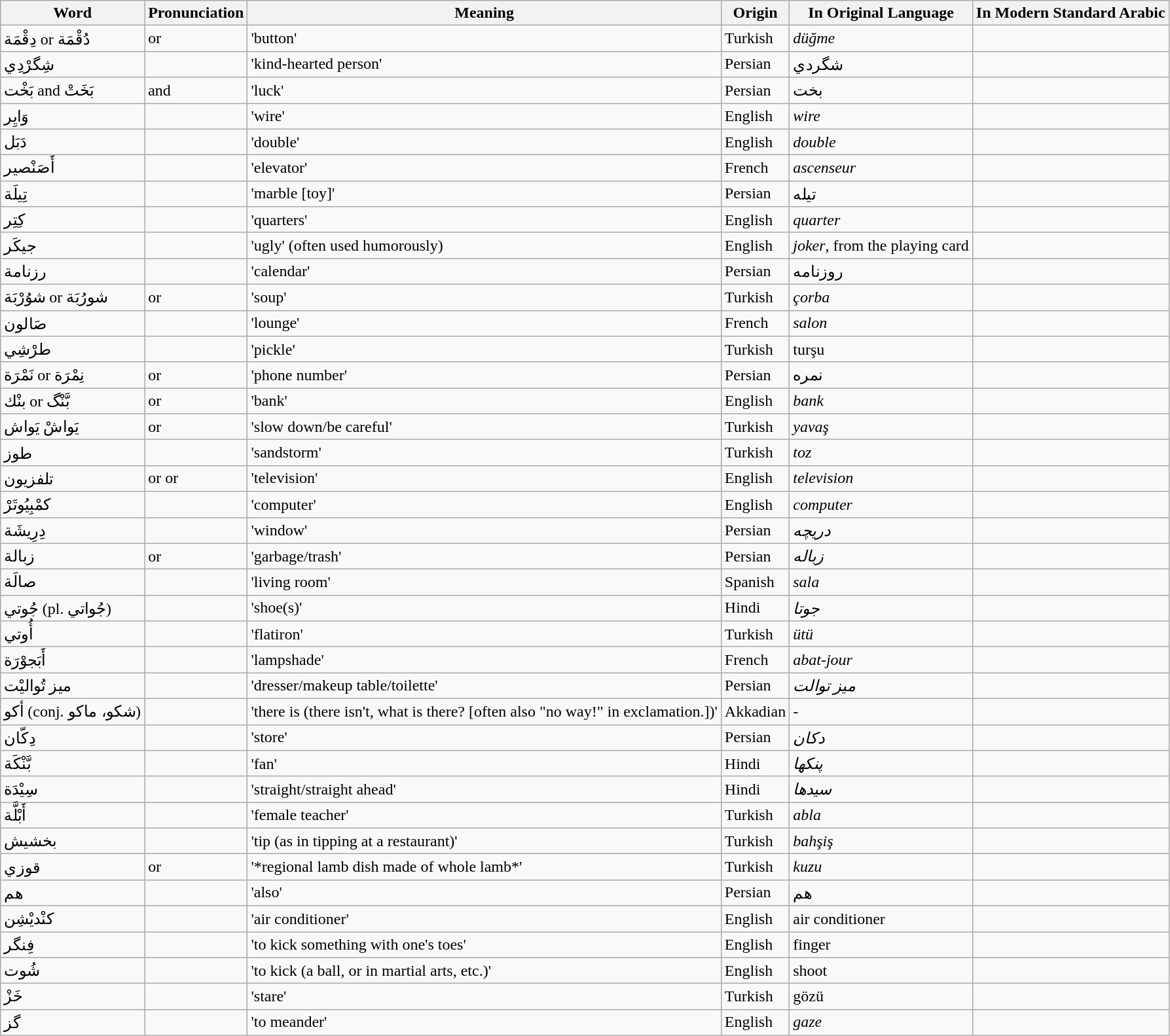<table class="wikitable">
<tr>
<th>Word</th>
<th>Pronunciation</th>
<th>Meaning</th>
<th>Origin</th>
<th>In Original Language</th>
<th>In Modern Standard Arabic</th>
</tr>
<tr>
<td>دِقْمَة or دُقْمَة</td>
<td> or </td>
<td>'button'</td>
<td>Turkish</td>
<td><em>düğme</em></td>
<td></td>
</tr>
<tr>
<td>شِگرْدِي</td>
<td></td>
<td>'kind-hearted person'</td>
<td>Persian</td>
<td>شگردي</td>
<td></td>
</tr>
<tr>
<td>بَخْت and بَخَتْ</td>
<td> and </td>
<td>'luck'</td>
<td>Persian</td>
<td>بخت</td>
<td></td>
</tr>
<tr>
<td>وَايِر</td>
<td></td>
<td>'wire'</td>
<td>English</td>
<td><em>wire</em></td>
<td></td>
</tr>
<tr>
<td>دَبَل</td>
<td></td>
<td>'double'</td>
<td>English</td>
<td><em>double</em></td>
<td></td>
</tr>
<tr>
<td>أَصَنْصير</td>
<td></td>
<td>'elevator'</td>
<td>French</td>
<td><em>ascenseur</em></td>
<td></td>
</tr>
<tr>
<td>تِيلَة</td>
<td></td>
<td>'marble [toy]'</td>
<td>Persian</td>
<td>تیله</td>
<td></td>
</tr>
<tr>
<td>كِتِر</td>
<td></td>
<td>'quarters'</td>
<td>English</td>
<td><em>quarter</em></td>
<td></td>
</tr>
<tr>
<td>جيكَر</td>
<td></td>
<td>'ugly' (often used humorously)</td>
<td>English</td>
<td><em>joker</em>, from the playing card</td>
<td></td>
</tr>
<tr>
<td>رزنامة</td>
<td></td>
<td>'calendar'</td>
<td>Persian</td>
<td>روزنامه</td>
<td></td>
</tr>
<tr>
<td>شوُرْبَة or شورُبَة</td>
<td> or </td>
<td>'soup'</td>
<td>Turkish</td>
<td><em>çorba</em></td>
<td></td>
</tr>
<tr>
<td>صَالون</td>
<td></td>
<td>'lounge'</td>
<td>French</td>
<td><em>salon</em></td>
<td></td>
</tr>
<tr>
<td>طرْشِي</td>
<td></td>
<td>'pickle'</td>
<td>Turkish</td>
<td>turşu</td>
<td></td>
</tr>
<tr>
<td>نَمْرَة or نِمْرَة</td>
<td> or </td>
<td>'phone number'</td>
<td>Persian</td>
<td>نمره</td>
<td></td>
</tr>
<tr>
<td>بنْك or بَّنْگ</td>
<td> or </td>
<td>'bank'</td>
<td>English</td>
<td><em>bank</em></td>
<td></td>
</tr>
<tr>
<td>يَواشْ يَواش</td>
<td> or </td>
<td>'slow down/be careful'</td>
<td>Turkish</td>
<td><em>yavaş</em></td>
<td></td>
</tr>
<tr>
<td>طوز</td>
<td></td>
<td>'sandstorm'</td>
<td>Turkish</td>
<td><em>toz</em></td>
<td></td>
</tr>
<tr>
<td>تلفزيون</td>
<td> or or </td>
<td>'television'</td>
<td>English</td>
<td><em>television</em></td>
<td></td>
</tr>
<tr>
<td>كمْبِيُوتَرْ</td>
<td></td>
<td>'computer'</td>
<td>English</td>
<td><em>computer</em></td>
<td></td>
</tr>
<tr>
<td>دِرِيشَة</td>
<td></td>
<td>'window'</td>
<td>Persian</td>
<td><em>دريچه</em></td>
<td></td>
</tr>
<tr>
<td>زبالة</td>
<td> or </td>
<td>'garbage/trash'</td>
<td>Persian</td>
<td><em>زباله</em></td>
<td></td>
</tr>
<tr>
<td>صالَة</td>
<td></td>
<td>'living room'</td>
<td>Spanish</td>
<td><em>sala</em></td>
<td></td>
</tr>
<tr>
<td>جُوتي (pl. جُواتي)</td>
<td></td>
<td>'shoe(s)'</td>
<td>Hindi</td>
<td><em>جوتا</em></td>
<td></td>
</tr>
<tr>
<td>أُوتي</td>
<td></td>
<td>'flatiron'</td>
<td>Turkish</td>
<td><em>ütü</em></td>
<td></td>
</tr>
<tr>
<td>أَبَجوْرَة</td>
<td></td>
<td>'lampshade'</td>
<td>French</td>
<td><em>abat-jour</em></td>
<td></td>
</tr>
<tr>
<td>ميز تُواليْت</td>
<td></td>
<td>'dresser/makeup table/toilette'</td>
<td>Persian</td>
<td><em>ميز توالت</em></td>
<td></td>
</tr>
<tr>
<td>أكو (conj. شكو، ماكو)</td>
<td></td>
<td>'there is (there isn't, what is there? [often also "no way!" in exclamation.])'</td>
<td>Akkadian</td>
<td><em>-</em></td>
<td></td>
</tr>
<tr>
<td>دِكّان</td>
<td></td>
<td>'store'</td>
<td>Persian</td>
<td><em>دكان</em></td>
<td></td>
</tr>
<tr>
<td>بَّنْكَة</td>
<td></td>
<td>'fan'</td>
<td>Hindi</td>
<td><em>پنکها</em></td>
<td></td>
</tr>
<tr>
<td>سِيْدَة</td>
<td></td>
<td>'straight/straight ahead'</td>
<td>Hindi</td>
<td><em>سیدها</em></td>
<td></td>
</tr>
<tr>
<td>أَبْلَّة</td>
<td></td>
<td>'female teacher'</td>
<td>Turkish</td>
<td><em>abla</em></td>
<td></td>
</tr>
<tr>
<td>بخشيش</td>
<td></td>
<td>'tip (as in tipping at a restaurant)'</td>
<td>Turkish</td>
<td><em>bahşiş</em></td>
<td></td>
</tr>
<tr>
<td>قوزي</td>
<td> or </td>
<td>'*regional lamb dish made of whole lamb*'</td>
<td>Turkish</td>
<td><em>kuzu</em><br></td>
</tr>
<tr>
<td>هم</td>
<td></td>
<td>'also'</td>
<td>Persian</td>
<td>هم</td>
<td></td>
</tr>
<tr>
<td>كنْديْشِن</td>
<td></td>
<td>'air conditioner'</td>
<td>English</td>
<td>air conditioner</td>
<td></td>
</tr>
<tr>
<td>فِنگر </td>
<td></td>
<td>'to kick something with one's toes'</td>
<td>English</td>
<td>finger</td>
<td></td>
</tr>
<tr>
<td>شُوت</td>
<td></td>
<td>'to kick (a ball, or in martial arts, etc.)'</td>
<td>English</td>
<td>shoot</td>
<td></td>
</tr>
<tr>
<td>خَزْ</td>
<td></td>
<td>'stare'</td>
<td>Turkish</td>
<td>gözü</td>
<td></td>
</tr>
<tr>
<td>گز</td>
<td></td>
<td>'to meander'</td>
<td>English</td>
<td><em>gaze</em></td>
<td></td>
</tr>
</table>
